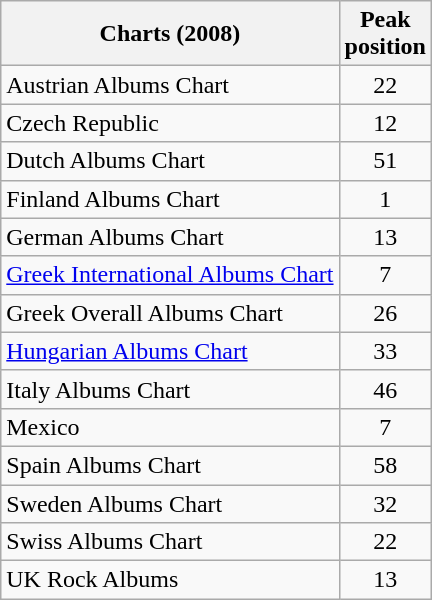<table class="wikitable sortable">
<tr>
<th align="left">Charts (2008)</th>
<th align="left">Peak<br>position</th>
</tr>
<tr>
<td align="left">Austrian Albums Chart</td>
<td style="text-align:center;">22</td>
</tr>
<tr>
<td align="left">Czech Republic</td>
<td style="text-align:center;">12</td>
</tr>
<tr>
<td align="left">Dutch Albums Chart</td>
<td style="text-align:center;">51</td>
</tr>
<tr>
<td align="left">Finland Albums Chart</td>
<td style="text-align:center;">1</td>
</tr>
<tr>
<td align="left">German Albums Chart</td>
<td style="text-align:center;">13</td>
</tr>
<tr>
<td align="left"><a href='#'>Greek International Albums Chart</a></td>
<td style="text-align:center;">7</td>
</tr>
<tr>
<td align="left">Greek Overall Albums Chart</td>
<td style="text-align:center;">26</td>
</tr>
<tr>
<td align="left"><a href='#'>Hungarian Albums Chart</a></td>
<td align="center">33</td>
</tr>
<tr>
<td align="left">Italy Albums Chart</td>
<td style="text-align:center;">46</td>
</tr>
<tr>
<td align="left">Mexico</td>
<td style="text-align:center;">7</td>
</tr>
<tr>
<td align="left">Spain Albums Chart</td>
<td style="text-align:center;">58</td>
</tr>
<tr>
<td align="left">Sweden Albums Chart</td>
<td style="text-align:center;">32</td>
</tr>
<tr>
<td align="left">Swiss Albums Chart</td>
<td style="text-align:center;">22</td>
</tr>
<tr>
<td align="left">UK Rock Albums</td>
<td style="text-align:center;">13</td>
</tr>
</table>
